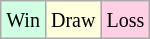<table class="wikitable">
<tr>
<td style="background-color: #d0ffe3;"><small>Win</small></td>
<td style="background-color: #ffffdd;"><small>Draw</small></td>
<td style="background-color: #ffd0e3;"><small>Loss</small></td>
</tr>
</table>
